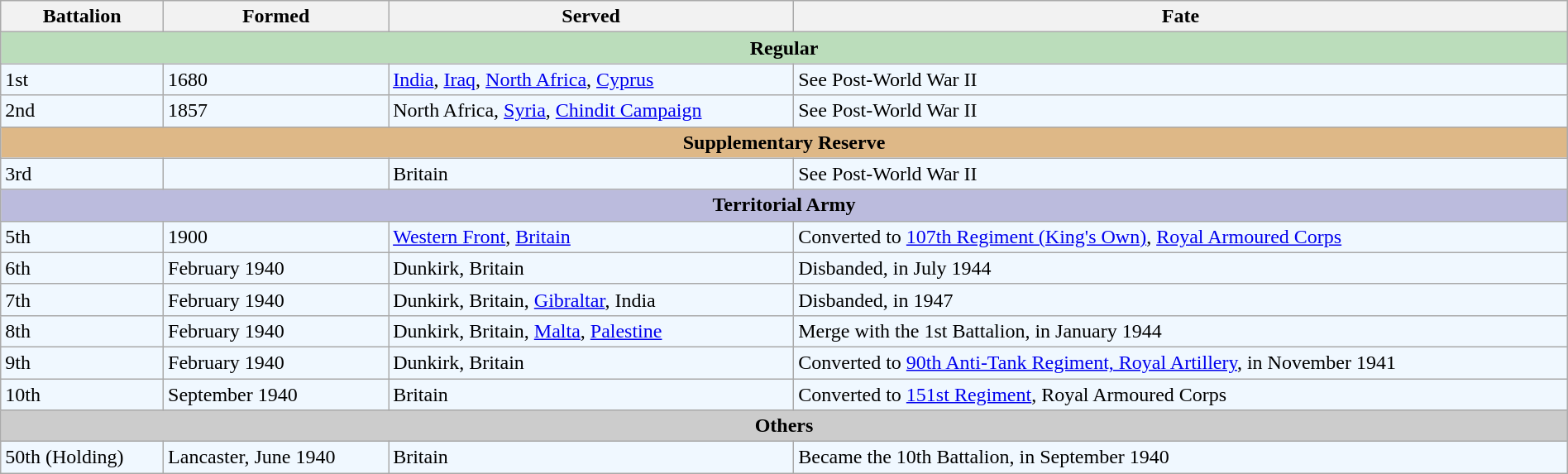<table class="wikitable" style="width:100%;">
<tr>
<th>Battalion</th>
<th>Formed</th>
<th>Served</th>
<th>Fate</th>
</tr>
<tr>
<th colspan="5" style="background:#bdb;">Regular</th>
</tr>
<tr style="background:#f0f8ff;">
<td>1st</td>
<td>1680</td>
<td><a href='#'>India</a>, <a href='#'>Iraq</a>, <a href='#'>North Africa</a>, <a href='#'>Cyprus</a></td>
<td>See Post-World War II</td>
</tr>
<tr style="background:#f0f8ff;">
<td>2nd</td>
<td>1857</td>
<td>North Africa, <a href='#'>Syria</a>, <a href='#'>Chindit Campaign</a></td>
<td>See Post-World War II</td>
</tr>
<tr>
<th colspan="5" style="background:#deb887;">Supplementary Reserve</th>
</tr>
<tr style="background:#f0f8ff;">
<td>3rd</td>
<td></td>
<td>Britain</td>
<td>See Post-World War II</td>
</tr>
<tr>
<th colspan="5" style="background:#bbd;">Territorial Army</th>
</tr>
<tr style="background:#f0f8ff;">
<td>5th</td>
<td>1900</td>
<td><a href='#'>Western Front</a>, <a href='#'>Britain</a></td>
<td>Converted to <a href='#'>107th Regiment (King's Own)</a>, <a href='#'>Royal Armoured Corps</a></td>
</tr>
<tr style="background:#f0f8ff;">
<td>6th</td>
<td>February 1940</td>
<td>Dunkirk, Britain</td>
<td>Disbanded, in July 1944</td>
</tr>
<tr style="background:#f0f8ff;">
<td>7th</td>
<td>February 1940</td>
<td>Dunkirk, Britain, <a href='#'>Gibraltar</a>, India</td>
<td>Disbanded, in 1947</td>
</tr>
<tr style="background:#f0f8ff;">
<td>8th</td>
<td>February 1940</td>
<td>Dunkirk, Britain, <a href='#'>Malta</a>, <a href='#'>Palestine</a></td>
<td>Merge with the 1st Battalion, in January 1944</td>
</tr>
<tr style="background:#f0f8ff;">
<td>9th</td>
<td>February 1940</td>
<td>Dunkirk, Britain</td>
<td>Converted to <a href='#'>90th Anti-Tank Regiment, Royal Artillery</a>, in November 1941</td>
</tr>
<tr style="background:#f0f8ff;">
<td>10th</td>
<td>September 1940</td>
<td>Britain</td>
<td>Converted to <a href='#'>151st Regiment</a>, Royal Armoured Corps</td>
</tr>
<tr>
<th colspan="5" style="background:#ccc;">Others</th>
</tr>
<tr style="background:#f0f8ff;">
<td>50th (Holding)</td>
<td>Lancaster, June 1940</td>
<td>Britain</td>
<td>Became the 10th Battalion, in September 1940</td>
</tr>
</table>
